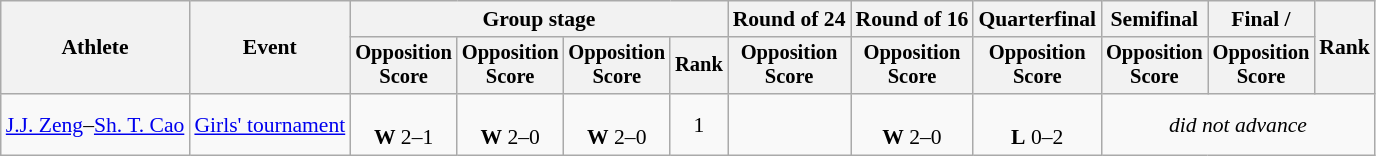<table class="wikitable" style="font-size:90%">
<tr>
<th rowspan=2>Athlete</th>
<th rowspan=2>Event</th>
<th colspan=4>Group stage</th>
<th>Round of 24</th>
<th>Round of 16</th>
<th>Quarterfinal</th>
<th>Semifinal</th>
<th>Final / </th>
<th rowspan=2>Rank</th>
</tr>
<tr style="font-size:95%">
<th>Opposition<br>Score</th>
<th>Opposition<br>Score</th>
<th>Opposition<br>Score</th>
<th>Rank</th>
<th>Opposition<br>Score</th>
<th>Opposition<br>Score</th>
<th>Opposition<br>Score</th>
<th>Opposition<br>Score</th>
<th>Opposition<br>Score</th>
</tr>
<tr align=center>
<td><a href='#'>J.J. Zeng</a>–<a href='#'>Sh. T. Cao</a></td>
<td><a href='#'>Girls' tournament</a></td>
<td><br> <strong>W</strong> 2–1</td>
<td><br> <strong>W</strong> 2–0</td>
<td><br> <strong>W</strong> 2–0</td>
<td>1</td>
<td></td>
<td><br> <strong>W</strong> 2–0</td>
<td><br> <strong>L</strong> 0–2</td>
<td Colspan=3><em>did not advance</em></td>
</tr>
</table>
